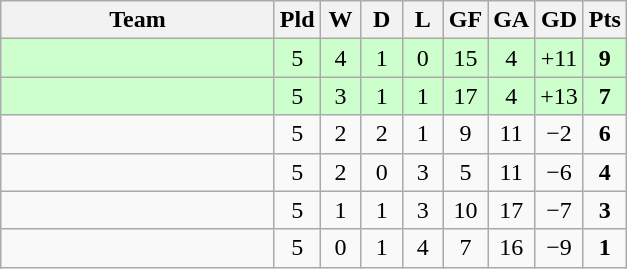<table class="wikitable" style="text-align: center;">
<tr>
<th width=175>Team</th>
<th width=20>Pld</th>
<th width=20>W</th>
<th width=20>D</th>
<th width=20>L</th>
<th width=20>GF</th>
<th width=20>GA</th>
<th width=20>GD</th>
<th width=20>Pts</th>
</tr>
<tr bgcolor=ccffcc>
<td style="text-align:left;"></td>
<td>5</td>
<td>4</td>
<td>1</td>
<td>0</td>
<td>15</td>
<td>4</td>
<td>+11</td>
<td><strong>9</strong></td>
</tr>
<tr bgcolor=ccffcc>
<td style="text-align:left;"></td>
<td>5</td>
<td>3</td>
<td>1</td>
<td>1</td>
<td>17</td>
<td>4</td>
<td>+13</td>
<td><strong>7</strong></td>
</tr>
<tr>
<td style="text-align:left;"></td>
<td>5</td>
<td>2</td>
<td>2</td>
<td>1</td>
<td>9</td>
<td>11</td>
<td>−2</td>
<td><strong>6</strong></td>
</tr>
<tr>
<td style="text-align:left;"></td>
<td>5</td>
<td>2</td>
<td>0</td>
<td>3</td>
<td>5</td>
<td>11</td>
<td>−6</td>
<td><strong>4</strong></td>
</tr>
<tr>
<td style="text-align:left;"></td>
<td>5</td>
<td>1</td>
<td>1</td>
<td>3</td>
<td>10</td>
<td>17</td>
<td>−7</td>
<td><strong>3</strong></td>
</tr>
<tr>
<td style="text-align:left;"></td>
<td>5</td>
<td>0</td>
<td>1</td>
<td>4</td>
<td>7</td>
<td>16</td>
<td>−9</td>
<td><strong>1</strong></td>
</tr>
</table>
